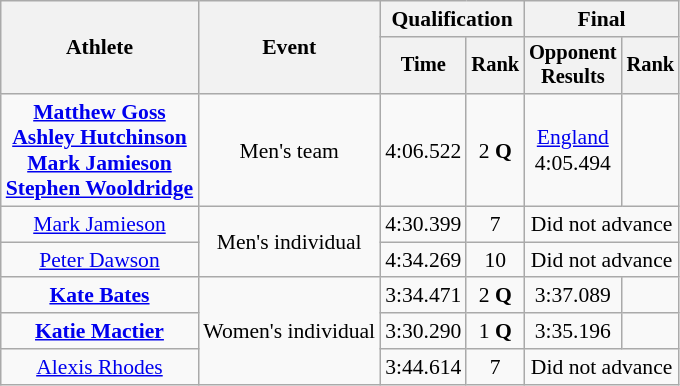<table class="wikitable" style="font-size:90%;text-align:center">
<tr>
<th rowspan=2>Athlete</th>
<th rowspan=2>Event</th>
<th colspan=2>Qualification</th>
<th colspan=2>Final</th>
</tr>
<tr style="font-size:95%">
<th>Time</th>
<th>Rank</th>
<th>Opponent<br>Results</th>
<th>Rank</th>
</tr>
<tr>
<td><strong><a href='#'>Matthew Goss</a><br><a href='#'>Ashley Hutchinson</a><br><a href='#'>Mark Jamieson</a><br><a href='#'>Stephen Wooldridge</a></strong></td>
<td>Men's team</td>
<td>4:06.522</td>
<td>2 <strong>Q</strong></td>
<td> <a href='#'>England</a><br>4:05.494</td>
<td></td>
</tr>
<tr>
<td><a href='#'>Mark Jamieson</a></td>
<td rowspan=2>Men's individual</td>
<td>4:30.399</td>
<td>7</td>
<td colspan=2>Did not advance</td>
</tr>
<tr>
<td><a href='#'>Peter Dawson</a></td>
<td>4:34.269</td>
<td>10</td>
<td colspan=2>Did not advance</td>
</tr>
<tr>
<td><strong><a href='#'>Kate Bates</a></strong></td>
<td rowspan=3>Women's individual</td>
<td>3:34.471</td>
<td>2 <strong>Q</strong></td>
<td>3:37.089</td>
<td></td>
</tr>
<tr>
<td><strong><a href='#'>Katie Mactier</a></strong></td>
<td>3:30.290</td>
<td>1 <strong>Q</strong></td>
<td>3:35.196</td>
<td></td>
</tr>
<tr>
<td><a href='#'>Alexis Rhodes</a></td>
<td>3:44.614</td>
<td>7</td>
<td colspan=2>Did not advance</td>
</tr>
</table>
